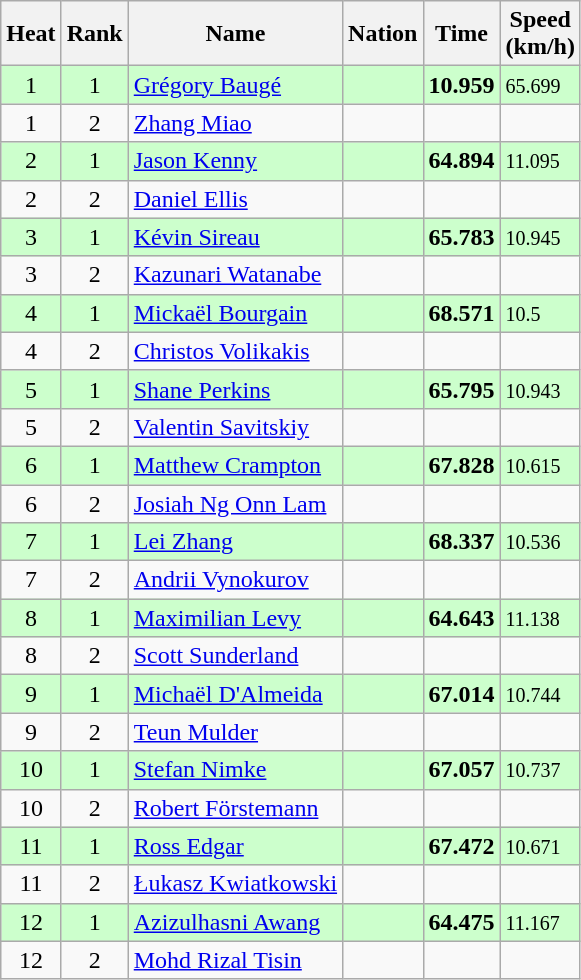<table class=wikitable sortable style=text-align:center>
<tr>
<th>Heat</th>
<th>Rank</th>
<th>Name</th>
<th>Nation</th>
<th>Time</th>
<th>Speed<br>(km/h)</th>
</tr>
<tr style="background: #ccffcc;">
<td>1</td>
<td>1</td>
<td align=left><a href='#'>Grégory Baugé</a></td>
<td align=left></td>
<td align=left><strong>10.959</strong></td>
<td align=left><small>65.699</small></td>
</tr>
<tr>
<td>1</td>
<td>2</td>
<td align=left><a href='#'>Zhang Miao</a></td>
<td align=left></td>
<td></td>
<td></td>
</tr>
<tr style="background: #ccffcc;">
<td>2</td>
<td>1</td>
<td align=left><a href='#'>Jason Kenny</a></td>
<td align=left></td>
<td align=left><strong>64.894</strong></td>
<td align=left><small>11.095</small></td>
</tr>
<tr>
<td>2</td>
<td>2</td>
<td align=left><a href='#'>Daniel Ellis</a></td>
<td align=left></td>
<td></td>
<td></td>
</tr>
<tr style="background: #ccffcc;">
<td>3</td>
<td>1</td>
<td align=left><a href='#'>Kévin Sireau</a></td>
<td align=left></td>
<td align=left><strong>65.783</strong></td>
<td align=left><small>10.945</small></td>
</tr>
<tr>
<td>3</td>
<td>2</td>
<td align=left><a href='#'>Kazunari Watanabe</a></td>
<td align=left></td>
<td></td>
<td></td>
</tr>
<tr style="background: #ccffcc;">
<td>4</td>
<td>1</td>
<td align=left><a href='#'>Mickaël Bourgain</a></td>
<td align=left></td>
<td align=left><strong>68.571</strong></td>
<td align=left><small>10.5</small></td>
</tr>
<tr>
<td>4</td>
<td>2</td>
<td align=left><a href='#'>Christos Volikakis</a></td>
<td align=left></td>
<td></td>
<td></td>
</tr>
<tr style="background: #ccffcc;">
<td>5</td>
<td>1</td>
<td align=left><a href='#'>Shane Perkins</a></td>
<td align=left></td>
<td align=left><strong>65.795</strong></td>
<td align=left><small>10.943</small></td>
</tr>
<tr>
<td>5</td>
<td>2</td>
<td align=left><a href='#'>Valentin Savitskiy</a></td>
<td align=left></td>
<td></td>
<td></td>
</tr>
<tr style="background: #ccffcc;">
<td>6</td>
<td>1</td>
<td align=left><a href='#'>Matthew Crampton</a></td>
<td align=left></td>
<td align=left><strong>67.828</strong></td>
<td align=left><small>10.615</small></td>
</tr>
<tr>
<td>6</td>
<td>2</td>
<td align=left><a href='#'>Josiah Ng Onn Lam</a></td>
<td align=left></td>
<td></td>
<td></td>
</tr>
<tr style="background: #ccffcc;">
<td>7</td>
<td>1</td>
<td align=left><a href='#'>Lei Zhang</a></td>
<td align=left></td>
<td align=left><strong>68.337</strong></td>
<td align=left><small>10.536</small></td>
</tr>
<tr>
<td>7</td>
<td>2</td>
<td align=left><a href='#'>Andrii Vynokurov</a></td>
<td align=left></td>
<td></td>
<td></td>
</tr>
<tr style="background: #ccffcc;">
<td>8</td>
<td>1</td>
<td align=left><a href='#'>Maximilian Levy</a></td>
<td align=left></td>
<td align=left><strong>64.643</strong></td>
<td align=left><small>11.138</small></td>
</tr>
<tr>
<td>8</td>
<td>2</td>
<td align=left><a href='#'>Scott Sunderland</a></td>
<td align=left></td>
<td></td>
<td></td>
</tr>
<tr style="background: #ccffcc;">
<td>9</td>
<td>1</td>
<td align=left><a href='#'>Michaël D'Almeida</a></td>
<td align=left></td>
<td align=left><strong>67.014</strong></td>
<td align=left><small>10.744</small></td>
</tr>
<tr>
<td>9</td>
<td>2</td>
<td align=left><a href='#'>Teun Mulder</a></td>
<td align=left></td>
<td></td>
<td></td>
</tr>
<tr style="background: #ccffcc;">
<td>10</td>
<td>1</td>
<td align=left><a href='#'>Stefan Nimke</a></td>
<td align=left></td>
<td align=left><strong>67.057</strong></td>
<td align=left><small>10.737</small></td>
</tr>
<tr>
<td>10</td>
<td>2</td>
<td align=left><a href='#'>Robert Förstemann</a></td>
<td align=left></td>
<td></td>
<td></td>
</tr>
<tr style="background: #ccffcc;">
<td>11</td>
<td>1</td>
<td align=left><a href='#'>Ross Edgar</a></td>
<td align=left></td>
<td align=left><strong>67.472</strong></td>
<td align=left><small>10.671</small></td>
</tr>
<tr>
<td>11</td>
<td>2</td>
<td align=left><a href='#'>Łukasz Kwiatkowski</a></td>
<td align=left></td>
<td></td>
<td></td>
</tr>
<tr style="background: #ccffcc;">
<td>12</td>
<td>1</td>
<td align=left><a href='#'>Azizulhasni Awang</a></td>
<td align=left></td>
<td align=left><strong>64.475</strong></td>
<td align=left><small>11.167</small></td>
</tr>
<tr>
<td>12</td>
<td>2</td>
<td align=left><a href='#'>Mohd Rizal Tisin</a></td>
<td align=left></td>
<td></td>
<td></td>
</tr>
</table>
